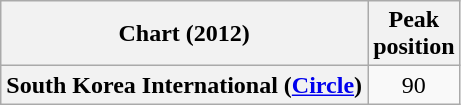<table class="wikitable sortable plainrowheaders" style="text-align:center">
<tr>
<th scope="col">Chart (2012)</th>
<th scope="col">Peak<br>position</th>
</tr>
<tr>
<th scope="row">South Korea International (<a href='#'>Circle</a>)</th>
<td>90</td>
</tr>
</table>
